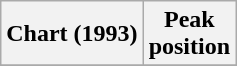<table class="wikitable plainrowheaders">
<tr>
<th scope="col">Chart (1993)</th>
<th scope="col">Peak<br>position</th>
</tr>
<tr>
</tr>
</table>
